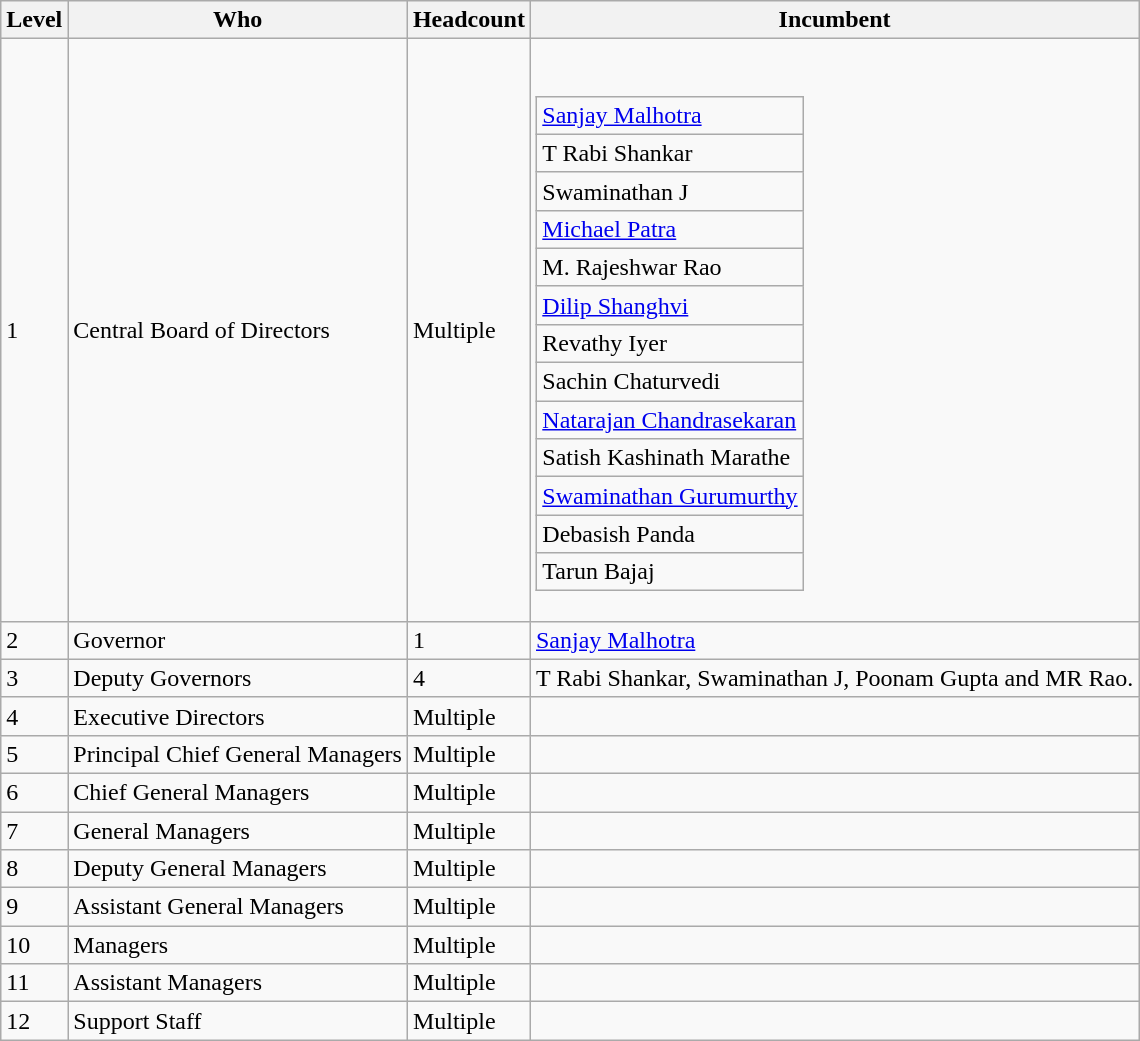<table class="wikitable">
<tr>
<th>Level</th>
<th>Who</th>
<th>Headcount</th>
<th>Incumbent</th>
</tr>
<tr>
<td>1</td>
<td>Central Board of Directors</td>
<td>Multiple</td>
<td><br><table class="wikitable">
<tr>
<td><a href='#'>Sanjay Malhotra</a></td>
</tr>
<tr>
<td>T Rabi Shankar</td>
</tr>
<tr>
<td>Swaminathan J</td>
</tr>
<tr>
<td><a href='#'>Michael Patra</a></td>
</tr>
<tr>
<td>M. Rajeshwar Rao</td>
</tr>
<tr>
<td><a href='#'>Dilip Shanghvi</a></td>
</tr>
<tr>
<td>Revathy Iyer</td>
</tr>
<tr>
<td>Sachin Chaturvedi</td>
</tr>
<tr>
<td><a href='#'>Natarajan Chandrasekaran</a></td>
</tr>
<tr>
<td>Satish Kashinath Marathe</td>
</tr>
<tr>
<td><a href='#'>Swaminathan Gurumurthy</a></td>
</tr>
<tr>
<td>Debasish Panda</td>
</tr>
<tr>
<td>Tarun Bajaj</td>
</tr>
</table>
</td>
</tr>
<tr>
<td>2</td>
<td>Governor</td>
<td>1</td>
<td><a href='#'>Sanjay Malhotra</a></td>
</tr>
<tr>
<td>3</td>
<td>Deputy Governors</td>
<td>4</td>
<td>T Rabi Shankar, Swaminathan J, Poonam Gupta and MR Rao.</td>
</tr>
<tr>
<td>4</td>
<td>Executive Directors</td>
<td>Multiple</td>
<td></td>
</tr>
<tr>
<td>5</td>
<td>Principal Chief General Managers</td>
<td>Multiple</td>
<td></td>
</tr>
<tr>
<td>6</td>
<td>Chief General Managers</td>
<td>Multiple</td>
<td></td>
</tr>
<tr>
<td>7</td>
<td>General Managers</td>
<td>Multiple</td>
<td></td>
</tr>
<tr>
<td>8</td>
<td>Deputy General Managers</td>
<td>Multiple</td>
<td></td>
</tr>
<tr>
<td>9</td>
<td>Assistant General Managers</td>
<td>Multiple</td>
<td></td>
</tr>
<tr>
<td>10</td>
<td>Managers</td>
<td>Multiple</td>
<td></td>
</tr>
<tr>
<td>11</td>
<td>Assistant Managers</td>
<td>Multiple</td>
<td></td>
</tr>
<tr>
<td>12</td>
<td>Support Staff</td>
<td>Multiple</td>
<td></td>
</tr>
</table>
